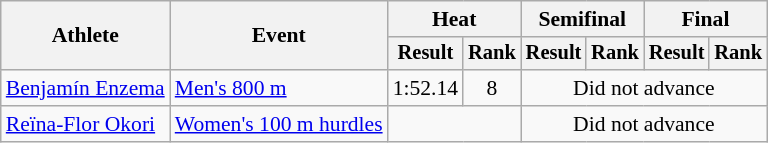<table class="wikitable" style="font-size:90%">
<tr>
<th rowspan="2">Athlete</th>
<th rowspan="2">Event</th>
<th colspan="2">Heat</th>
<th colspan="2">Semifinal</th>
<th colspan="2">Final</th>
</tr>
<tr style="font-size:95%">
<th>Result</th>
<th>Rank</th>
<th>Result</th>
<th>Rank</th>
<th>Result</th>
<th>Rank</th>
</tr>
<tr align=center>
<td align=left><a href='#'>Benjamín Enzema</a></td>
<td align=left><a href='#'>Men's 800 m</a></td>
<td>1:52.14</td>
<td>8</td>
<td colspan=4>Did not advance</td>
</tr>
<tr align=center>
<td align=left><a href='#'>Reïna-Flor Okori</a></td>
<td align=left><a href='#'>Women's 100 m hurdles</a></td>
<td colspan=2></td>
<td colspan=4>Did not advance</td>
</tr>
</table>
